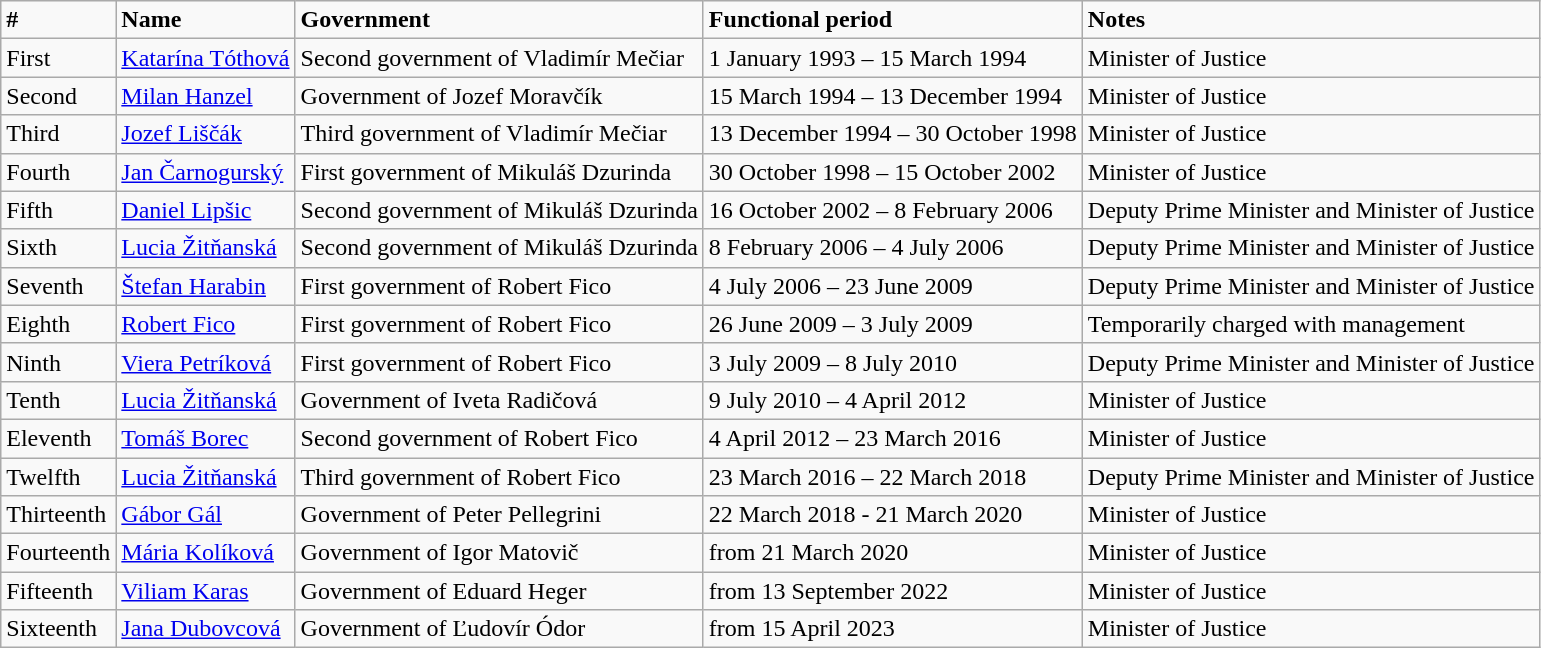<table class="wikitable">
<tr>
<td><strong>#</strong></td>
<td><strong>Name</strong></td>
<td><strong>Government</strong></td>
<td><strong>Functional period</strong></td>
<td><strong>Notes</strong></td>
</tr>
<tr>
<td>First</td>
<td><a href='#'>Katarína Tóthová</a></td>
<td>Second government of Vladimír Mečiar</td>
<td>1 January 1993 – 15 March 1994</td>
<td>Minister of Justice</td>
</tr>
<tr>
<td>Second</td>
<td><a href='#'>Milan Hanzel</a></td>
<td>Government of Jozef Moravčík</td>
<td>15 March 1994 – 13 December 1994</td>
<td>Minister of Justice</td>
</tr>
<tr>
<td>Third</td>
<td><a href='#'>Jozef Liščák</a></td>
<td>Third government of Vladimír Mečiar</td>
<td>13 December 1994 – 30 October 1998</td>
<td>Minister of Justice</td>
</tr>
<tr>
<td>Fourth</td>
<td><a href='#'>Jan Čarnogurský</a></td>
<td>First government of Mikuláš Dzurinda</td>
<td>30 October 1998 – 15 October 2002</td>
<td>Minister of Justice</td>
</tr>
<tr>
<td>Fifth</td>
<td><a href='#'>Daniel Lipšic</a></td>
<td>Second government of Mikuláš Dzurinda</td>
<td>16 October 2002 – 8 February 2006</td>
<td>Deputy Prime Minister and Minister of Justice</td>
</tr>
<tr>
<td>Sixth</td>
<td><a href='#'>Lucia Žitňanská</a></td>
<td>Second government of Mikuláš Dzurinda</td>
<td>8 February 2006 – 4 July 2006</td>
<td>Deputy Prime Minister and Minister of Justice</td>
</tr>
<tr>
<td>Seventh</td>
<td><a href='#'>Štefan Harabin</a></td>
<td>First government of Robert Fico</td>
<td>4 July 2006 – 23 June 2009</td>
<td>Deputy Prime Minister and Minister of Justice</td>
</tr>
<tr>
<td>Eighth</td>
<td><a href='#'>Robert Fico</a></td>
<td>First government of Robert Fico</td>
<td>26 June 2009 – 3 July 2009</td>
<td>Temporarily charged with management</td>
</tr>
<tr>
<td>Ninth</td>
<td><a href='#'>Viera Petríková</a></td>
<td>First government of Robert Fico</td>
<td>3 July 2009 – 8 July 2010</td>
<td>Deputy Prime Minister and Minister of Justice</td>
</tr>
<tr>
<td>Tenth</td>
<td><a href='#'>Lucia Žitňanská</a></td>
<td>Government of Iveta Radičová</td>
<td>9 July 2010 – 4 April 2012</td>
<td>Minister of Justice</td>
</tr>
<tr>
<td>Eleventh</td>
<td><a href='#'>Tomáš Borec</a></td>
<td>Second government of Robert Fico</td>
<td>4 April 2012 – 23 March 2016</td>
<td>Minister of Justice</td>
</tr>
<tr>
<td>Twelfth</td>
<td><a href='#'>Lucia Žitňanská</a></td>
<td>Third government of Robert Fico</td>
<td>23 March 2016 – 22 March 2018</td>
<td>Deputy Prime Minister and Minister of Justice</td>
</tr>
<tr>
<td>Thirteenth</td>
<td><a href='#'>Gábor Gál</a></td>
<td>Government of Peter Pellegrini</td>
<td>22 March 2018 - 21 March 2020</td>
<td>Minister of Justice</td>
</tr>
<tr>
<td>Fourteenth</td>
<td><a href='#'>Mária Kolíková</a></td>
<td>Government of Igor Matovič</td>
<td>from 21 March 2020</td>
<td>Minister of Justice</td>
</tr>
<tr>
<td>Fifteenth</td>
<td><a href='#'>Viliam Karas</a></td>
<td>Government of Eduard Heger</td>
<td>from 13 September 2022</td>
<td>Minister of Justice</td>
</tr>
<tr>
<td>Sixteenth</td>
<td><a href='#'>Jana Dubovcová</a></td>
<td>Government of Ľudovír Ódor</td>
<td>from 15 April 2023</td>
<td>Minister of Justice</td>
</tr>
</table>
